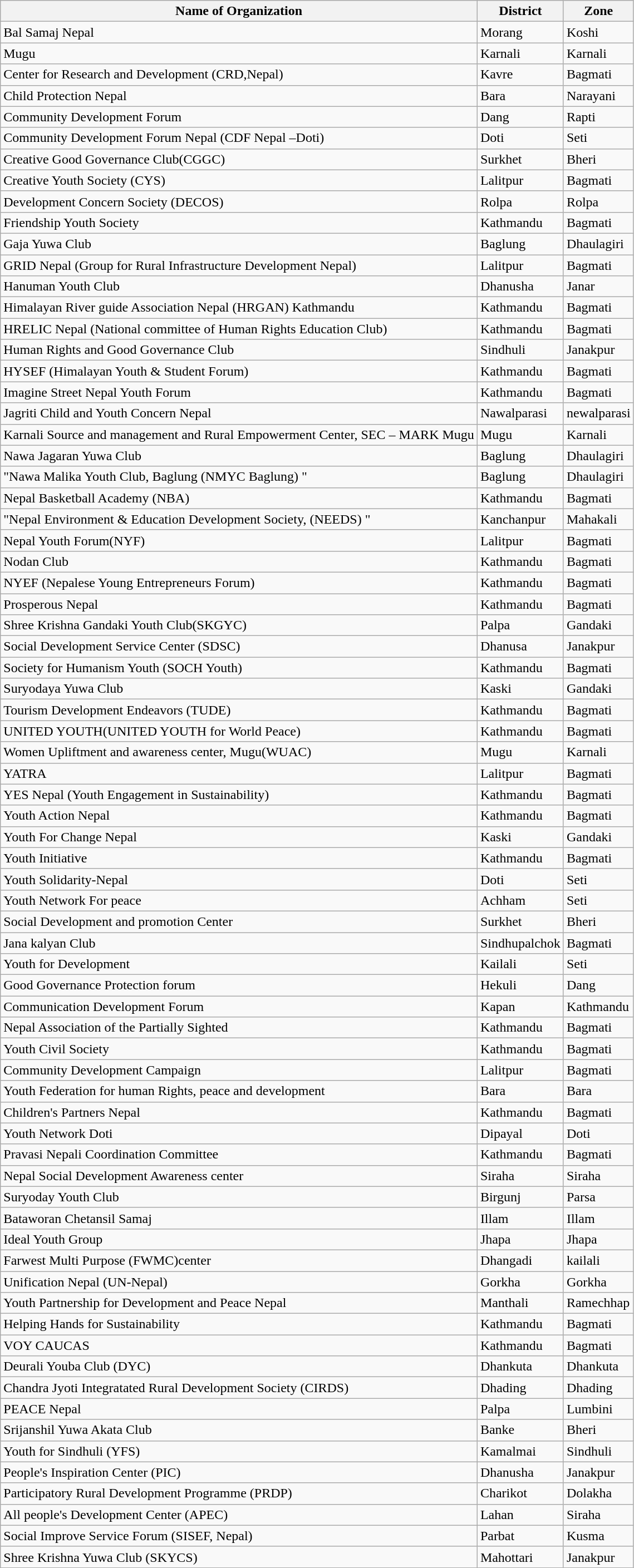<table class="wikitable">
<tr>
<th>Name of Organization</th>
<th>District</th>
<th>Zone</th>
</tr>
<tr>
<td>Bal Samaj Nepal</td>
<td>Morang</td>
<td>Koshi</td>
</tr>
<tr>
<td>Mugu</td>
<td>Karnali</td>
<td>Karnali</td>
</tr>
<tr>
<td>Center for Research and Development (CRD,Nepal)</td>
<td>Kavre</td>
<td>Bagmati</td>
</tr>
<tr>
<td>Child Protection Nepal</td>
<td>Bara</td>
<td>Narayani</td>
</tr>
<tr>
<td>Community Development Forum</td>
<td>Dang</td>
<td>Rapti</td>
</tr>
<tr>
<td>Community Development Forum Nepal (CDF Nepal –Doti)</td>
<td>Doti</td>
<td>Seti</td>
</tr>
<tr>
<td>Creative Good Governance Club(CGGC)</td>
<td>Surkhet</td>
<td>Bheri</td>
</tr>
<tr>
<td>Creative Youth Society (CYS)</td>
<td>Lalitpur</td>
<td>Bagmati</td>
</tr>
<tr>
<td>Development Concern Society (DECOS)</td>
<td>Rolpa</td>
<td>Rolpa</td>
</tr>
<tr>
<td>Friendship Youth Society</td>
<td>Kathmandu</td>
<td>Bagmati</td>
</tr>
<tr>
<td>Gaja Yuwa Club</td>
<td>Baglung</td>
<td>Dhaulagiri</td>
</tr>
<tr>
<td>GRID Nepal (Group for Rural Infrastructure Development Nepal)</td>
<td>Lalitpur</td>
<td>Bagmati</td>
</tr>
<tr>
<td>Hanuman Youth Club</td>
<td>Dhanusha</td>
<td>Janar</td>
</tr>
<tr>
<td>Himalayan River guide Association Nepal (HRGAN) Kathmandu</td>
<td>Kathmandu</td>
<td>Bagmati</td>
</tr>
<tr>
<td>HRELIC Nepal (National committee of Human Rights Education Club)</td>
<td>Kathmandu</td>
<td>Bagmati</td>
</tr>
<tr>
<td>Human Rights and Good Governance Club</td>
<td>Sindhuli</td>
<td>Janakpur</td>
</tr>
<tr>
<td>HYSEF (Himalayan Youth & Student Forum)</td>
<td>Kathmandu</td>
<td>Bagmati</td>
</tr>
<tr>
<td>Imagine Street Nepal Youth Forum</td>
<td>Kathmandu</td>
<td>Bagmati</td>
</tr>
<tr>
<td>Jagriti Child and Youth Concern Nepal</td>
<td>Nawalparasi</td>
<td>newalparasi</td>
</tr>
<tr>
<td>Karnali Source and  management and Rural Empowerment Center, SEC – MARK Mugu</td>
<td>Mugu</td>
<td>Karnali</td>
</tr>
<tr>
<td>Nawa Jagaran Yuwa Club</td>
<td>Baglung</td>
<td>Dhaulagiri</td>
</tr>
<tr>
<td>"Nawa Malika Youth Club, Baglung (NMYC Baglung) "</td>
<td>Baglung</td>
<td>Dhaulagiri</td>
</tr>
<tr>
<td>Nepal Basketball Academy (NBA)</td>
<td>Kathmandu</td>
<td>Bagmati</td>
</tr>
<tr>
<td>"Nepal Environment & Education Development Society, (NEEDS) "</td>
<td>Kanchanpur</td>
<td>Mahakali</td>
</tr>
<tr>
<td>Nepal Youth Forum(NYF)</td>
<td>Lalitpur</td>
<td>Bagmati</td>
</tr>
<tr>
<td>Nodan Club</td>
<td>Kathmandu</td>
<td>Bagmati</td>
</tr>
<tr>
<td>NYEF (Nepalese Young Entrepreneurs Forum)</td>
<td>Kathmandu</td>
<td>Bagmati</td>
</tr>
<tr>
<td>Prosperous Nepal</td>
<td>Kathmandu</td>
<td>Bagmati</td>
</tr>
<tr>
<td>Shree Krishna Gandaki Youth Club(SKGYC)</td>
<td>Palpa</td>
<td>Gandaki</td>
</tr>
<tr>
<td>Social Development Service Center (SDSC)</td>
<td>Dhanusa</td>
<td>Janakpur</td>
</tr>
<tr>
<td>Society for Humanism Youth (SOCH Youth)</td>
<td>Kathmandu</td>
<td>Bagmati</td>
</tr>
<tr>
<td>Suryodaya Yuwa Club</td>
<td>Kaski</td>
<td>Gandaki</td>
</tr>
<tr>
<td>Tourism Development Endeavors (TUDE)</td>
<td>Kathmandu</td>
<td>Bagmati</td>
</tr>
<tr>
<td>UNITED YOUTH(UNITED YOUTH for World Peace)</td>
<td>Kathmandu</td>
<td>Bagmati</td>
</tr>
<tr>
<td>Women Upliftment and awareness center, Mugu(WUAC)</td>
<td>Mugu</td>
<td>Karnali</td>
</tr>
<tr>
<td>YATRA</td>
<td>Lalitpur</td>
<td>Bagmati</td>
</tr>
<tr>
<td>YES Nepal (Youth Engagement in Sustainability)</td>
<td>Kathmandu</td>
<td>Bagmati</td>
</tr>
<tr>
<td>Youth Action Nepal</td>
<td>Kathmandu</td>
<td>Bagmati</td>
</tr>
<tr>
<td>Youth For Change Nepal</td>
<td>Kaski</td>
<td>Gandaki</td>
</tr>
<tr>
<td>Youth Initiative</td>
<td>Kathmandu</td>
<td>Bagmati</td>
</tr>
<tr>
<td>Youth Solidarity-Nepal</td>
<td>Doti</td>
<td>Seti</td>
</tr>
<tr>
<td>Youth Network For peace</td>
<td>Achham</td>
<td>Seti</td>
</tr>
<tr>
<td>Social Development and promotion Center</td>
<td>Surkhet</td>
<td>Bheri</td>
</tr>
<tr>
<td>Jana kalyan Club</td>
<td>Sindhupalchok</td>
<td>Bagmati</td>
</tr>
<tr>
<td>Youth for Development</td>
<td>Kailali</td>
<td>Seti</td>
</tr>
<tr>
<td>Good Governance Protection forum</td>
<td>Hekuli</td>
<td>Dang</td>
</tr>
<tr>
<td>Communication Development Forum</td>
<td>Kapan</td>
<td>Kathmandu</td>
</tr>
<tr>
<td>Nepal Association of the Partially Sighted</td>
<td>Kathmandu</td>
<td>Bagmati</td>
</tr>
<tr>
<td>Youth Civil Society</td>
<td>Kathmandu</td>
<td>Bagmati</td>
</tr>
<tr>
<td>Community Development Campaign</td>
<td>Lalitpur</td>
<td>Bagmati</td>
</tr>
<tr>
<td>Youth Federation for human Rights, peace and development</td>
<td>Bara</td>
<td>Bara</td>
</tr>
<tr>
<td>Children's Partners Nepal</td>
<td>Kathmandu</td>
<td>Bagmati</td>
</tr>
<tr>
<td>Youth Network Doti</td>
<td>Dipayal</td>
<td>Doti</td>
</tr>
<tr>
<td>Pravasi Nepali Coordination Committee</td>
<td>Kathmandu</td>
<td>Bagmati</td>
</tr>
<tr>
<td>Nepal Social Development Awareness center</td>
<td>Siraha</td>
<td>Siraha</td>
</tr>
<tr>
<td>Suryoday Youth Club</td>
<td>Birgunj</td>
<td>Parsa</td>
</tr>
<tr>
<td>Bataworan Chetansil Samaj</td>
<td>Illam</td>
<td>Illam</td>
</tr>
<tr>
<td>Ideal Youth Group</td>
<td>Jhapa</td>
<td>Jhapa</td>
</tr>
<tr>
<td>Farwest Multi Purpose (FWMC)center</td>
<td>Dhangadi</td>
<td>kailali</td>
</tr>
<tr>
<td>Unification Nepal (UN-Nepal)</td>
<td>Gorkha</td>
<td>Gorkha</td>
</tr>
<tr>
<td>Youth Partnership for Development and Peace Nepal</td>
<td>Manthali</td>
<td>Ramechhap</td>
</tr>
<tr>
<td>Helping Hands for Sustainability</td>
<td>Kathmandu</td>
<td>Bagmati</td>
</tr>
<tr>
<td>VOY CAUCAS</td>
<td>Kathmandu</td>
<td>Bagmati</td>
</tr>
<tr>
<td>Deurali Youba Club (DYC)</td>
<td>Dhankuta</td>
<td>Dhankuta</td>
</tr>
<tr>
<td>Chandra Jyoti Integratated Rural Development Society (CIRDS)</td>
<td>Dhading</td>
<td>Dhading</td>
</tr>
<tr>
<td>PEACE Nepal</td>
<td>Palpa</td>
<td>Lumbini</td>
</tr>
<tr>
<td>Srijanshil Yuwa Akata Club</td>
<td>Banke</td>
<td>Bheri</td>
</tr>
<tr>
<td>Youth for Sindhuli (YFS)</td>
<td>Kamalmai</td>
<td>Sindhuli</td>
</tr>
<tr>
<td>People's Inspiration Center (PIC)</td>
<td>Dhanusha</td>
<td>Janakpur</td>
</tr>
<tr>
<td>Participatory Rural Development Programme (PRDP)</td>
<td>Charikot</td>
<td>Dolakha</td>
</tr>
<tr>
<td>All people's Development Center (APEC)</td>
<td>Lahan</td>
<td>Siraha</td>
</tr>
<tr>
<td>Social Improve Service Forum (SISEF, Nepal)</td>
<td>Parbat</td>
<td>Kusma</td>
</tr>
<tr>
<td>Shree Krishna Yuwa Club (SKYCS)</td>
<td>Mahottari</td>
<td>Janakpur</td>
</tr>
</table>
